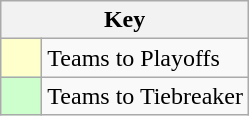<table class="wikitable" style="text-align: center;">
<tr>
<th colspan=2>Key</th>
</tr>
<tr>
<td style="background:#ffffcc; width:20px;"></td>
<td align=left>Teams to Playoffs</td>
</tr>
<tr>
<td style="background:#ccffcc; width:20px;"></td>
<td align=left>Teams to Tiebreaker</td>
</tr>
</table>
